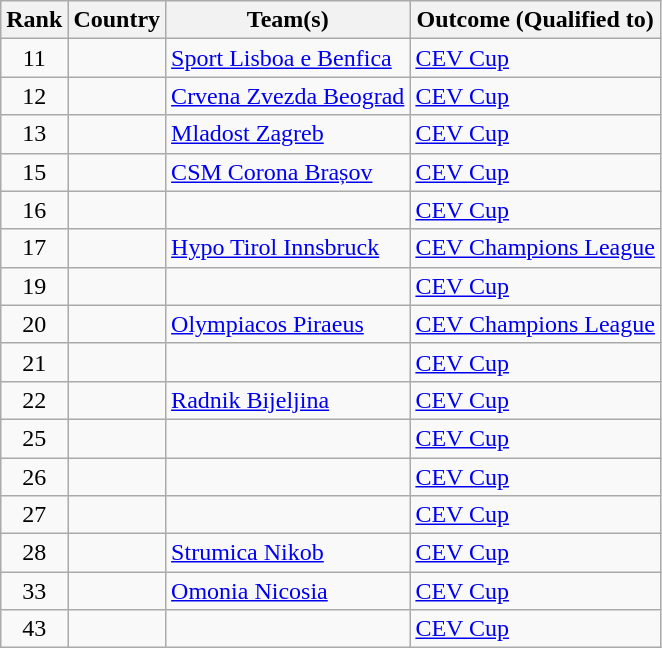<table class="wikitable" style="text-align:left">
<tr>
<th>Rank</th>
<th>Country</th>
<th>Team(s)</th>
<th>Outcome (Qualified to)</th>
</tr>
<tr>
<td align="center">11</td>
<td></td>
<td><a href='#'>Sport Lisboa e Benfica</a></td>
<td><a href='#'>CEV Cup</a></td>
</tr>
<tr>
<td align="center">12</td>
<td></td>
<td><a href='#'>Crvena Zvezda Beograd</a></td>
<td><a href='#'>CEV Cup</a></td>
</tr>
<tr>
<td align="center">13</td>
<td></td>
<td><a href='#'>Mladost Zagreb</a></td>
<td><a href='#'>CEV Cup</a></td>
</tr>
<tr>
<td align="center">15</td>
<td></td>
<td><a href='#'>CSM Corona Brașov</a></td>
<td><a href='#'>CEV Cup</a></td>
</tr>
<tr>
<td align="center">16</td>
<td></td>
<td></td>
<td><a href='#'>CEV Cup</a></td>
</tr>
<tr>
<td align="center">17</td>
<td></td>
<td><a href='#'>Hypo Tirol Innsbruck</a></td>
<td><a href='#'>CEV Champions League</a></td>
</tr>
<tr>
<td align="center">19</td>
<td></td>
<td></td>
<td><a href='#'>CEV Cup</a></td>
</tr>
<tr>
<td align="center">20</td>
<td></td>
<td><a href='#'>Olympiacos Piraeus</a></td>
<td><a href='#'>CEV Champions League</a></td>
</tr>
<tr>
<td align="center">21</td>
<td></td>
<td></td>
<td><a href='#'>CEV Cup</a></td>
</tr>
<tr>
<td align="center">22</td>
<td></td>
<td><a href='#'>Radnik Bijeljina</a></td>
<td><a href='#'>CEV Cup</a></td>
</tr>
<tr>
<td align="center">25</td>
<td></td>
<td></td>
<td><a href='#'>CEV Cup</a></td>
</tr>
<tr>
<td align="center">26</td>
<td></td>
<td></td>
<td><a href='#'>CEV Cup</a></td>
</tr>
<tr>
<td align="center">27</td>
<td></td>
<td></td>
<td><a href='#'>CEV Cup</a></td>
</tr>
<tr>
<td align="center">28</td>
<td></td>
<td><a href='#'>Strumica Nikob</a></td>
<td><a href='#'>CEV Cup</a></td>
</tr>
<tr>
<td align="center">33</td>
<td></td>
<td><a href='#'>Omonia Nicosia</a></td>
<td><a href='#'>CEV Cup</a></td>
</tr>
<tr>
<td align="center">43</td>
<td></td>
<td></td>
<td><a href='#'>CEV Cup</a></td>
</tr>
</table>
